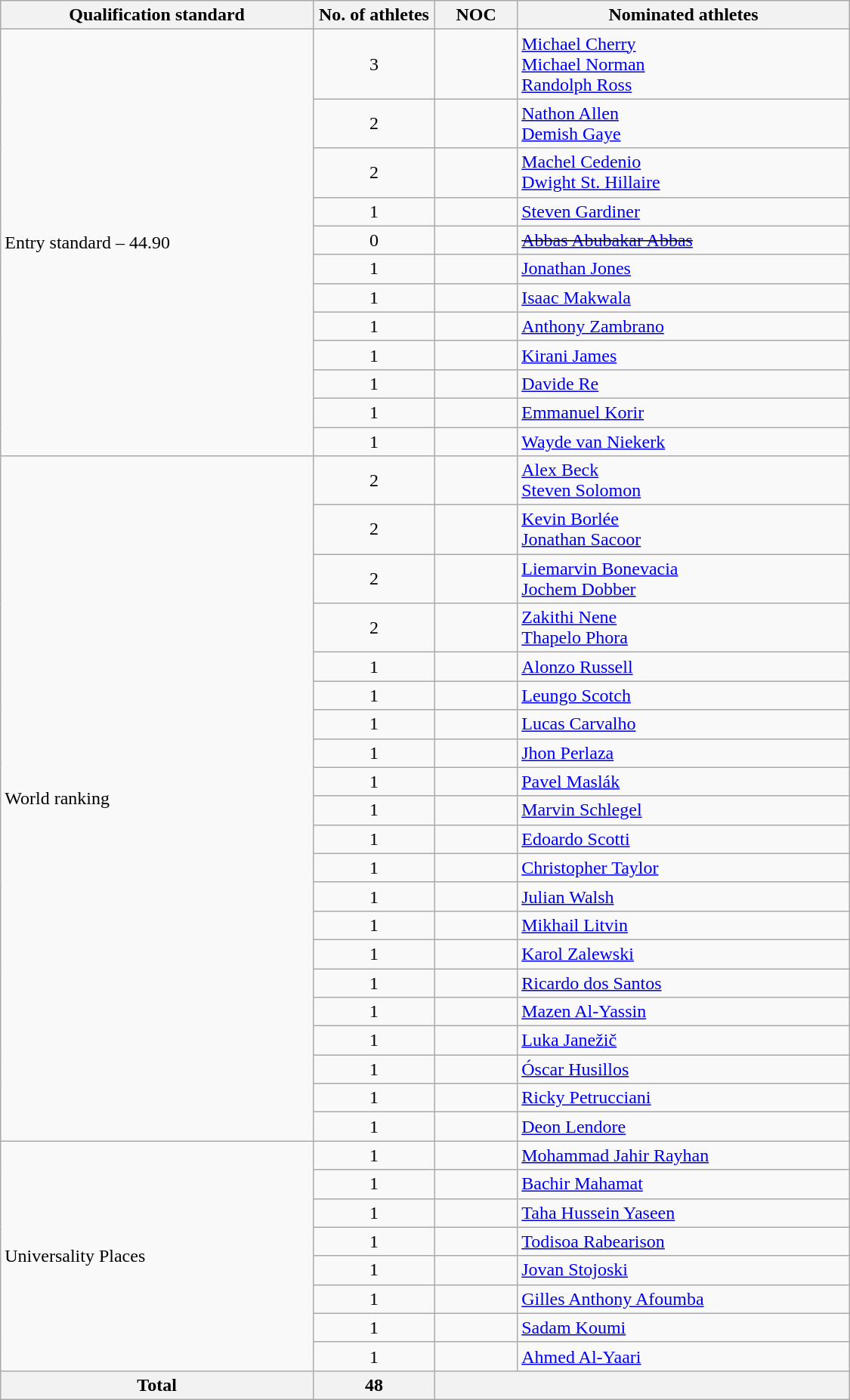<table class="wikitable" style="text-align:left; width:750px;">
<tr>
<th>Qualification standard</th>
<th width=100>No. of athletes</th>
<th>NOC</th>
<th>Nominated athletes</th>
</tr>
<tr>
<td rowspan=12>Entry standard – 44.90</td>
<td align=center>3</td>
<td></td>
<td><a href='#'>Michael Cherry</a><br><a href='#'>Michael Norman</a><br><a href='#'>Randolph Ross</a></td>
</tr>
<tr>
<td align=center>2</td>
<td></td>
<td><a href='#'>Nathon Allen</a><br><a href='#'>Demish Gaye</a></td>
</tr>
<tr>
<td align=center>2</td>
<td></td>
<td><a href='#'>Machel Cedenio</a><br><a href='#'>Dwight St. Hillaire</a></td>
</tr>
<tr>
<td align=center>1</td>
<td></td>
<td><a href='#'>Steven Gardiner</a></td>
</tr>
<tr>
<td align=center>0</td>
<td></td>
<td><s><a href='#'>Abbas Abubakar Abbas</a></s></td>
</tr>
<tr>
<td align=center>1</td>
<td></td>
<td><a href='#'>Jonathan Jones</a></td>
</tr>
<tr>
<td align=center>1</td>
<td></td>
<td><a href='#'>Isaac Makwala</a></td>
</tr>
<tr>
<td align=center>1</td>
<td></td>
<td><a href='#'>Anthony Zambrano</a></td>
</tr>
<tr>
<td align=center>1</td>
<td></td>
<td><a href='#'>Kirani James</a></td>
</tr>
<tr>
<td align=center>1</td>
<td></td>
<td><a href='#'>Davide Re</a></td>
</tr>
<tr>
<td align=center>1</td>
<td></td>
<td><a href='#'>Emmanuel Korir</a></td>
</tr>
<tr>
<td align=center>1</td>
<td></td>
<td><a href='#'>Wayde van Niekerk</a></td>
</tr>
<tr>
<td rowspan=21>World ranking</td>
<td align=center>2</td>
<td></td>
<td><a href='#'>Alex Beck</a><br><a href='#'>Steven Solomon</a></td>
</tr>
<tr>
<td align=center>2</td>
<td></td>
<td><a href='#'>Kevin Borlée</a><br><a href='#'>Jonathan Sacoor</a></td>
</tr>
<tr>
<td align=center>2</td>
<td></td>
<td><a href='#'>Liemarvin Bonevacia</a><br><a href='#'>Jochem Dobber</a></td>
</tr>
<tr>
<td align=center>2</td>
<td></td>
<td><a href='#'>Zakithi Nene</a><br><a href='#'>Thapelo Phora</a></td>
</tr>
<tr>
<td align=center>1</td>
<td></td>
<td><a href='#'>Alonzo Russell</a></td>
</tr>
<tr>
<td align=center>1</td>
<td></td>
<td><a href='#'>Leungo Scotch</a></td>
</tr>
<tr>
<td align=center>1</td>
<td></td>
<td><a href='#'>Lucas Carvalho</a></td>
</tr>
<tr>
<td align=center>1</td>
<td></td>
<td><a href='#'>Jhon Perlaza</a></td>
</tr>
<tr>
<td align=center>1</td>
<td></td>
<td><a href='#'>Pavel Maslák</a></td>
</tr>
<tr>
<td align=center>1</td>
<td></td>
<td><a href='#'>Marvin Schlegel</a></td>
</tr>
<tr>
<td align=center>1</td>
<td></td>
<td><a href='#'>Edoardo Scotti</a></td>
</tr>
<tr>
<td align=center>1</td>
<td></td>
<td><a href='#'>Christopher Taylor</a></td>
</tr>
<tr>
<td align=center>1</td>
<td></td>
<td><a href='#'>Julian Walsh</a></td>
</tr>
<tr>
<td align=center>1</td>
<td></td>
<td><a href='#'>Mikhail Litvin</a></td>
</tr>
<tr>
<td align=center>1</td>
<td></td>
<td><a href='#'>Karol Zalewski</a></td>
</tr>
<tr>
<td align=center>1</td>
<td></td>
<td><a href='#'>Ricardo dos Santos</a></td>
</tr>
<tr>
<td align=center>1</td>
<td></td>
<td><a href='#'>Mazen Al-Yassin</a></td>
</tr>
<tr>
<td align=center>1</td>
<td></td>
<td><a href='#'>Luka Janežič</a></td>
</tr>
<tr>
<td align=center>1</td>
<td></td>
<td><a href='#'>Óscar Husillos</a></td>
</tr>
<tr>
<td align=center>1</td>
<td></td>
<td><a href='#'>Ricky Petrucciani</a></td>
</tr>
<tr>
<td align=center>1</td>
<td></td>
<td><a href='#'>Deon Lendore</a></td>
</tr>
<tr>
<td rowspan=8>Universality Places</td>
<td align=center>1</td>
<td></td>
<td><a href='#'>Mohammad Jahir Rayhan</a></td>
</tr>
<tr>
<td align=center>1</td>
<td></td>
<td><a href='#'>Bachir Mahamat</a></td>
</tr>
<tr>
<td align=center>1</td>
<td></td>
<td><a href='#'>Taha Hussein Yaseen</a></td>
</tr>
<tr>
<td align=center>1</td>
<td></td>
<td><a href='#'>Todisoa Rabearison</a></td>
</tr>
<tr>
<td align=center>1</td>
<td></td>
<td><a href='#'>Jovan Stojoski</a></td>
</tr>
<tr>
<td align=center>1</td>
<td></td>
<td><a href='#'>Gilles Anthony Afoumba</a></td>
</tr>
<tr>
<td align=center>1</td>
<td></td>
<td><a href='#'>Sadam Koumi</a></td>
</tr>
<tr>
<td align=center>1</td>
<td></td>
<td><a href='#'>Ahmed Al-Yaari</a></td>
</tr>
<tr>
<th>Total</th>
<th>48</th>
<th colspan=2></th>
</tr>
</table>
